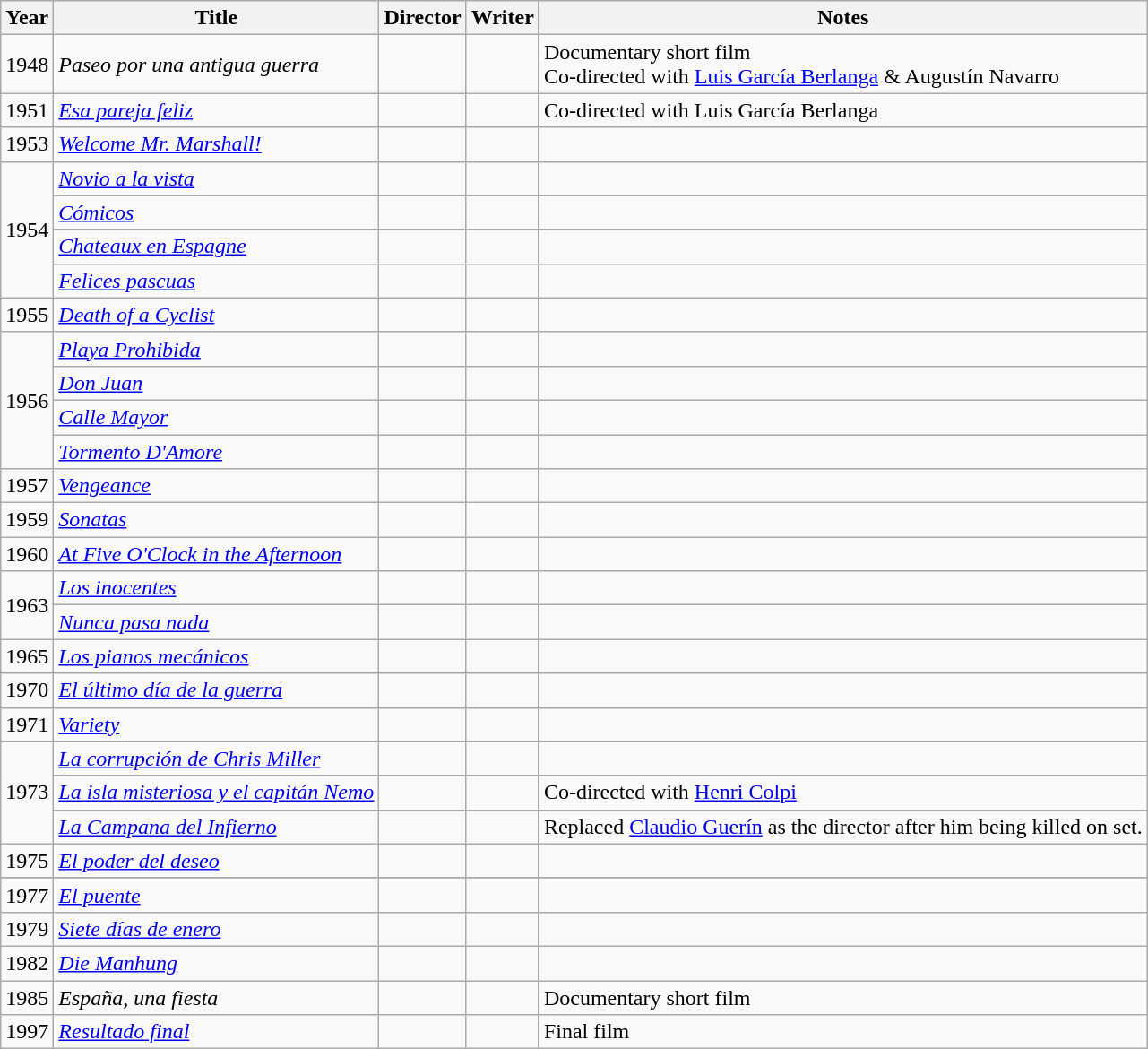<table class="wikitable sortable">
<tr>
<th>Year</th>
<th>Title</th>
<th>Director</th>
<th>Writer</th>
<th>Notes</th>
</tr>
<tr>
<td>1948</td>
<td><em>Paseo por una antigua guerra</em></td>
<td></td>
<td></td>
<td>Documentary short film<br>Co-directed with <a href='#'>Luis García Berlanga</a> & Augustín Navarro</td>
</tr>
<tr>
<td>1951</td>
<td><em><a href='#'>Esa pareja feliz</a></em></td>
<td></td>
<td></td>
<td>Co-directed with Luis García Berlanga</td>
</tr>
<tr>
<td>1953</td>
<td><em><a href='#'>Welcome Mr. Marshall!</a></em></td>
<td></td>
<td></td>
<td></td>
</tr>
<tr>
<td rowspan=4>1954</td>
<td><em><a href='#'>Novio a la vista</a></em></td>
<td></td>
<td></td>
<td></td>
</tr>
<tr>
<td><em><a href='#'>Cómicos</a></em></td>
<td></td>
<td></td>
<td></td>
</tr>
<tr>
<td><em><a href='#'>Chateaux en Espagne</a></em></td>
<td></td>
<td></td>
<td></td>
</tr>
<tr>
<td><em><a href='#'>Felices pascuas</a></em></td>
<td></td>
<td></td>
<td></td>
</tr>
<tr>
<td>1955</td>
<td><em><a href='#'>Death of a Cyclist</a></em></td>
<td></td>
<td></td>
<td></td>
</tr>
<tr>
<td rowspan=4>1956</td>
<td><em><a href='#'>Playa Prohibida</a></em></td>
<td></td>
<td></td>
<td></td>
</tr>
<tr>
<td><em><a href='#'>Don Juan</a></em></td>
<td></td>
<td></td>
<td></td>
</tr>
<tr>
<td><em><a href='#'>Calle Mayor</a></em></td>
<td></td>
<td></td>
<td></td>
</tr>
<tr>
<td><em><a href='#'>Tormento D'Amore</a></em></td>
<td></td>
<td></td>
<td></td>
</tr>
<tr>
<td>1957</td>
<td><em><a href='#'>Vengeance</a></em></td>
<td></td>
<td></td>
<td></td>
</tr>
<tr>
<td>1959</td>
<td><em><a href='#'>Sonatas</a></em></td>
<td></td>
<td></td>
<td></td>
</tr>
<tr>
<td>1960</td>
<td><em><a href='#'>At Five O'Clock in the Afternoon</a></em></td>
<td></td>
<td></td>
<td></td>
</tr>
<tr>
<td rowspan=2>1963</td>
<td><em><a href='#'>Los inocentes</a></em></td>
<td></td>
<td></td>
<td></td>
</tr>
<tr>
<td><em><a href='#'>Nunca pasa nada</a></em></td>
<td></td>
<td></td>
<td></td>
</tr>
<tr>
<td>1965</td>
<td><em><a href='#'>Los pianos mecánicos</a></em></td>
<td></td>
<td></td>
<td></td>
</tr>
<tr>
<td>1970</td>
<td><em><a href='#'>El último día de la guerra</a></em></td>
<td></td>
<td></td>
<td></td>
</tr>
<tr>
<td>1971</td>
<td><em><a href='#'>Variety</a></em></td>
<td></td>
<td></td>
<td></td>
</tr>
<tr>
<td rowspan=3>1973</td>
<td><em><a href='#'>La corrupción de Chris Miller</a></em></td>
<td></td>
<td></td>
<td></td>
</tr>
<tr>
<td><em><a href='#'>La isla misteriosa y el capitán Nemo</a></em></td>
<td></td>
<td></td>
<td>Co-directed with <a href='#'>Henri Colpi</a></td>
</tr>
<tr>
<td><em><a href='#'>La Campana del Infierno</a></em></td>
<td></td>
<td></td>
<td>Replaced <a href='#'>Claudio Guerín</a> as the director after him being killed on set.</td>
</tr>
<tr>
<td>1975</td>
<td><em><a href='#'>El poder del deseo</a></em></td>
<td></td>
<td></td>
<td></td>
</tr>
<tr>
</tr>
<tr>
<td>1977</td>
<td><em><a href='#'>El puente</a></em></td>
<td></td>
<td></td>
<td></td>
</tr>
<tr>
<td>1979</td>
<td><em><a href='#'>Siete días de enero</a></em></td>
<td></td>
<td></td>
<td></td>
</tr>
<tr>
<td>1982</td>
<td><em><a href='#'>Die Manhung</a></em></td>
<td></td>
<td></td>
<td></td>
</tr>
<tr>
<td>1985</td>
<td><em>España, una fiesta</em></td>
<td></td>
<td></td>
<td>Documentary short film</td>
</tr>
<tr>
<td>1997</td>
<td><em><a href='#'>Resultado final</a></em></td>
<td></td>
<td></td>
<td>Final film</td>
</tr>
</table>
